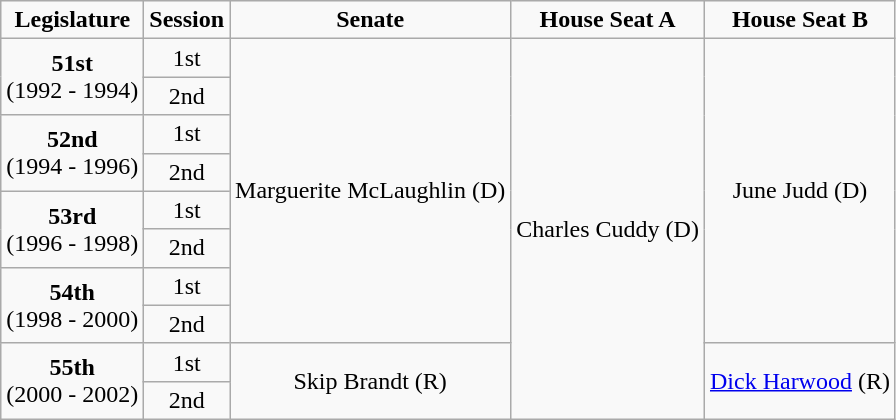<table class=wikitable style="text-align:center">
<tr>
<td><strong>Legislature</strong></td>
<td><strong>Session</strong></td>
<td><strong>Senate</strong></td>
<td><strong>House Seat A</strong></td>
<td><strong>House Seat B</strong></td>
</tr>
<tr>
<td rowspan="2" colspan="1" style="text-align: center;"><strong>51st</strong> <br> (1992 - 1994)</td>
<td>1st</td>
<td rowspan="8" colspan="1" style="text-align: center;" >Marguerite McLaughlin (D)</td>
<td rowspan="10" colspan="1" style="text-align: center;" >Charles Cuddy (D)</td>
<td rowspan="8" colspan="1" style="text-align: center;" >June Judd (D)</td>
</tr>
<tr>
<td>2nd</td>
</tr>
<tr>
<td rowspan="2" colspan="1" style="text-align: center;"><strong>52nd</strong> <br> (1994 - 1996)</td>
<td>1st</td>
</tr>
<tr>
<td>2nd</td>
</tr>
<tr>
<td rowspan="2" colspan="1" style="text-align: center;"><strong>53rd</strong> <br> (1996 - 1998)</td>
<td>1st</td>
</tr>
<tr>
<td>2nd</td>
</tr>
<tr>
<td rowspan="2" colspan="1" style="text-align: center;"><strong>54th</strong> <br> (1998 - 2000)</td>
<td>1st</td>
</tr>
<tr>
<td>2nd</td>
</tr>
<tr>
<td rowspan="2" colspan="1" style="text-align: center;"><strong>55th</strong> <br> (2000 - 2002)</td>
<td>1st</td>
<td rowspan="2" colspan="1" style="text-align: center;" >Skip Brandt (R)</td>
<td rowspan="2" colspan="1" style="text-align: center;" ><a href='#'>Dick Harwood</a> (R)</td>
</tr>
<tr>
<td>2nd</td>
</tr>
</table>
